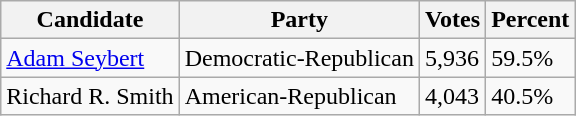<table class=wikitable>
<tr>
<th>Candidate</th>
<th>Party</th>
<th>Votes</th>
<th>Percent</th>
</tr>
<tr>
<td><a href='#'>Adam Seybert</a></td>
<td>Democratic-Republican</td>
<td>5,936</td>
<td>59.5%</td>
</tr>
<tr>
<td>Richard R. Smith</td>
<td>American-Republican</td>
<td>4,043</td>
<td>40.5%</td>
</tr>
</table>
